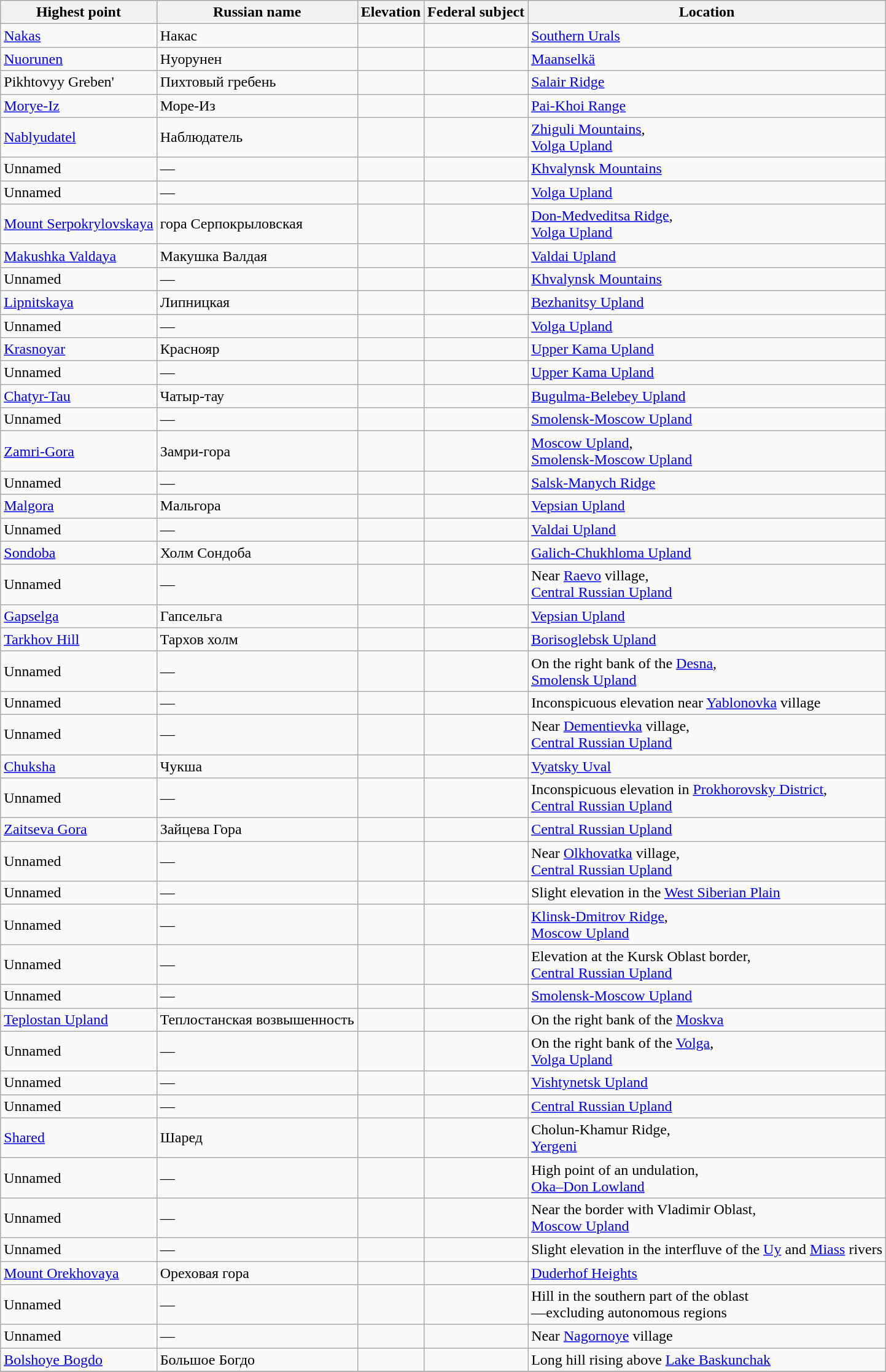<table class="wikitable sortable">
<tr>
<th>Highest point</th>
<th>Russian name</th>
<th>Elevation</th>
<th>Federal subject</th>
<th>Location</th>
</tr>
<tr>
<td><a href='#'>Nakas</a></td>
<td>Накас</td>
<td></td>
<td></td>
<td><a href='#'>Southern Urals</a></td>
</tr>
<tr>
<td><a href='#'>Nuorunen</a></td>
<td>Нуорунен</td>
<td></td>
<td></td>
<td><a href='#'>Maanselkä</a></td>
</tr>
<tr>
<td>Pikhtovyy Greben'</td>
<td>Пихтовый гребень</td>
<td></td>
<td></td>
<td><a href='#'>Salair Ridge</a></td>
</tr>
<tr>
<td><a href='#'>Morye-Iz</a></td>
<td>Море-Из</td>
<td></td>
<td></td>
<td><a href='#'>Pai-Khoi Range</a></td>
</tr>
<tr>
<td><a href='#'>Nablyudatel</a></td>
<td>Наблюдатель</td>
<td></td>
<td></td>
<td><a href='#'>Zhiguli Mountains</a>,<br><a href='#'>Volga Upland</a></td>
</tr>
<tr>
<td>Unnamed</td>
<td>—</td>
<td></td>
<td></td>
<td><a href='#'>Khvalynsk Mountains</a></td>
</tr>
<tr>
<td>Unnamed</td>
<td>—</td>
<td></td>
<td></td>
<td><a href='#'>Volga Upland</a></td>
</tr>
<tr>
<td><a href='#'>Mount Serpokrylovskaya</a></td>
<td>гора Серпокрыловская</td>
<td></td>
<td></td>
<td><a href='#'>Don-Medveditsa Ridge</a>,<br><a href='#'>Volga Upland</a></td>
</tr>
<tr>
<td><a href='#'>Makushka Valdaya</a></td>
<td>Макушка Валдая</td>
<td></td>
<td></td>
<td><a href='#'>Valdai Upland</a></td>
</tr>
<tr>
<td>Unnamed</td>
<td>—</td>
<td></td>
<td></td>
<td><a href='#'>Khvalynsk Mountains</a></td>
</tr>
<tr>
<td><a href='#'>Lipnitskaya</a></td>
<td>Липницкая</td>
<td></td>
<td></td>
<td><a href='#'>Bezhanitsy Upland</a></td>
</tr>
<tr>
<td>Unnamed</td>
<td>—</td>
<td></td>
<td></td>
<td><a href='#'>Volga Upland</a></td>
</tr>
<tr>
<td><a href='#'>Krasnoyar</a></td>
<td>Краснояр</td>
<td></td>
<td></td>
<td><a href='#'>Upper Kama Upland</a></td>
</tr>
<tr>
<td>Unnamed</td>
<td>—</td>
<td></td>
<td></td>
<td><a href='#'>Upper Kama Upland</a></td>
</tr>
<tr>
<td><a href='#'>Chatyr-Tau</a></td>
<td>Чатыр-тау</td>
<td></td>
<td></td>
<td><a href='#'>Bugulma-Belebey Upland</a></td>
</tr>
<tr>
<td>Unnamed</td>
<td>—</td>
<td></td>
<td></td>
<td><a href='#'>Smolensk-Moscow Upland</a></td>
</tr>
<tr>
<td><a href='#'>Zamri-Gora</a></td>
<td>Замри-гора</td>
<td></td>
<td></td>
<td><a href='#'>Moscow Upland</a>,<br><a href='#'>Smolensk-Moscow Upland</a></td>
</tr>
<tr>
<td>Unnamed</td>
<td>—</td>
<td></td>
<td></td>
<td><a href='#'>Salsk-Manych Ridge</a></td>
</tr>
<tr>
<td><a href='#'>Malgora</a></td>
<td>Мальгора</td>
<td></td>
<td></td>
<td><a href='#'>Vepsian Upland</a></td>
</tr>
<tr>
<td>Unnamed</td>
<td>—</td>
<td></td>
<td></td>
<td><a href='#'>Valdai Upland</a></td>
</tr>
<tr>
<td><a href='#'>Sondoba</a></td>
<td>Холм Сондоба</td>
<td></td>
<td></td>
<td><a href='#'>Galich-Chukhloma Upland</a></td>
</tr>
<tr>
<td>Unnamed</td>
<td>—</td>
<td></td>
<td></td>
<td>Near <a href='#'>Raevo</a> village,<br><a href='#'>Central Russian Upland</a></td>
</tr>
<tr>
<td><a href='#'>Gapselga</a></td>
<td>Гапсельга</td>
<td></td>
<td></td>
<td><a href='#'>Vepsian Upland</a></td>
</tr>
<tr>
<td><a href='#'>Tarkhov Hill</a></td>
<td>Тархов холм</td>
<td></td>
<td></td>
<td><a href='#'>Borisoglebsk Upland</a></td>
</tr>
<tr>
<td>Unnamed</td>
<td>—</td>
<td></td>
<td></td>
<td>On the right bank of the <a href='#'>Desna</a>,<br><a href='#'>Smolensk Upland</a></td>
</tr>
<tr>
<td>Unnamed</td>
<td>—</td>
<td></td>
<td></td>
<td>Inconspicuous elevation near <a href='#'>Yablonovka</a> village</td>
</tr>
<tr>
<td>Unnamed</td>
<td>—</td>
<td></td>
<td></td>
<td>Near <a href='#'>Dementievka</a> village,<br><a href='#'>Central Russian Upland</a></td>
</tr>
<tr>
<td><a href='#'>Chuksha</a></td>
<td>Чукша</td>
<td></td>
<td></td>
<td><a href='#'>Vyatsky Uval</a></td>
</tr>
<tr>
<td>Unnamed</td>
<td>—</td>
<td></td>
<td></td>
<td>Inconspicuous elevation in <a href='#'>Prokhorovsky District</a>,<br><a href='#'>Central Russian Upland</a></td>
</tr>
<tr>
<td><a href='#'>Zaitseva Gora</a></td>
<td>Зайцева Гора</td>
<td></td>
<td></td>
<td><a href='#'>Central Russian Upland</a></td>
</tr>
<tr>
<td>Unnamed</td>
<td>—</td>
<td></td>
<td></td>
<td>Near <a href='#'>Olkhovatka</a> village,<br><a href='#'>Central Russian Upland</a></td>
</tr>
<tr>
<td>Unnamed</td>
<td>—</td>
<td></td>
<td></td>
<td>Slight elevation in the <a href='#'>West Siberian Plain</a></td>
</tr>
<tr>
<td>Unnamed</td>
<td>—</td>
<td></td>
<td></td>
<td><a href='#'>Klinsk-Dmitrov Ridge</a>,<br><a href='#'>Moscow Upland</a></td>
</tr>
<tr>
<td>Unnamed</td>
<td>—</td>
<td></td>
<td></td>
<td>Elevation at the Kursk Oblast border,<br><a href='#'>Central Russian Upland</a></td>
</tr>
<tr>
<td>Unnamed</td>
<td>—</td>
<td></td>
<td></td>
<td><a href='#'>Smolensk-Moscow Upland</a></td>
</tr>
<tr>
<td><a href='#'>Teplostan Upland</a></td>
<td>Теплостанская возвышенность</td>
<td></td>
<td></td>
<td>On the right bank of the <a href='#'>Moskva</a></td>
</tr>
<tr>
<td>Unnamed</td>
<td>—</td>
<td></td>
<td></td>
<td>On the right bank of the <a href='#'>Volga</a>,<br><a href='#'>Volga Upland</a></td>
</tr>
<tr>
<td>Unnamed</td>
<td>—</td>
<td></td>
<td></td>
<td><a href='#'>Vishtynetsk Upland</a></td>
</tr>
<tr>
<td>Unnamed</td>
<td>—</td>
<td></td>
<td></td>
<td><a href='#'>Central Russian Upland</a></td>
</tr>
<tr>
<td><a href='#'>Shared</a></td>
<td>Шаред</td>
<td></td>
<td></td>
<td>Cholun-Khamur Ridge,<br><a href='#'>Yergeni</a></td>
</tr>
<tr>
<td>Unnamed</td>
<td>—</td>
<td></td>
<td></td>
<td>High point of an undulation, <br><a href='#'>Oka–Don Lowland</a></td>
</tr>
<tr>
<td>Unnamed</td>
<td>—</td>
<td></td>
<td></td>
<td>Near the border with Vladimir Oblast, <br><a href='#'>Moscow Upland</a></td>
</tr>
<tr>
<td>Unnamed</td>
<td>—</td>
<td></td>
<td></td>
<td>Slight elevation in the interfluve of the <a href='#'>Uy</a> and <a href='#'>Miass</a> rivers</td>
</tr>
<tr>
<td><a href='#'>Mount Orekhovaya</a></td>
<td>Ореховая гора</td>
<td></td>
<td></td>
<td><a href='#'>Duderhof Heights</a></td>
</tr>
<tr>
<td>Unnamed</td>
<td>—</td>
<td></td>
<td></td>
<td>Hill in the southern part of the oblast<br>—excluding autonomous regions</td>
</tr>
<tr>
<td>Unnamed</td>
<td>—</td>
<td></td>
<td></td>
<td>Near <a href='#'>Nagornoye</a> village</td>
</tr>
<tr>
<td><a href='#'>Bolshoye Bogdo</a></td>
<td>Большое Богдо</td>
<td></td>
<td></td>
<td>Long hill rising above <a href='#'>Lake Baskunchak</a></td>
</tr>
<tr>
</tr>
</table>
